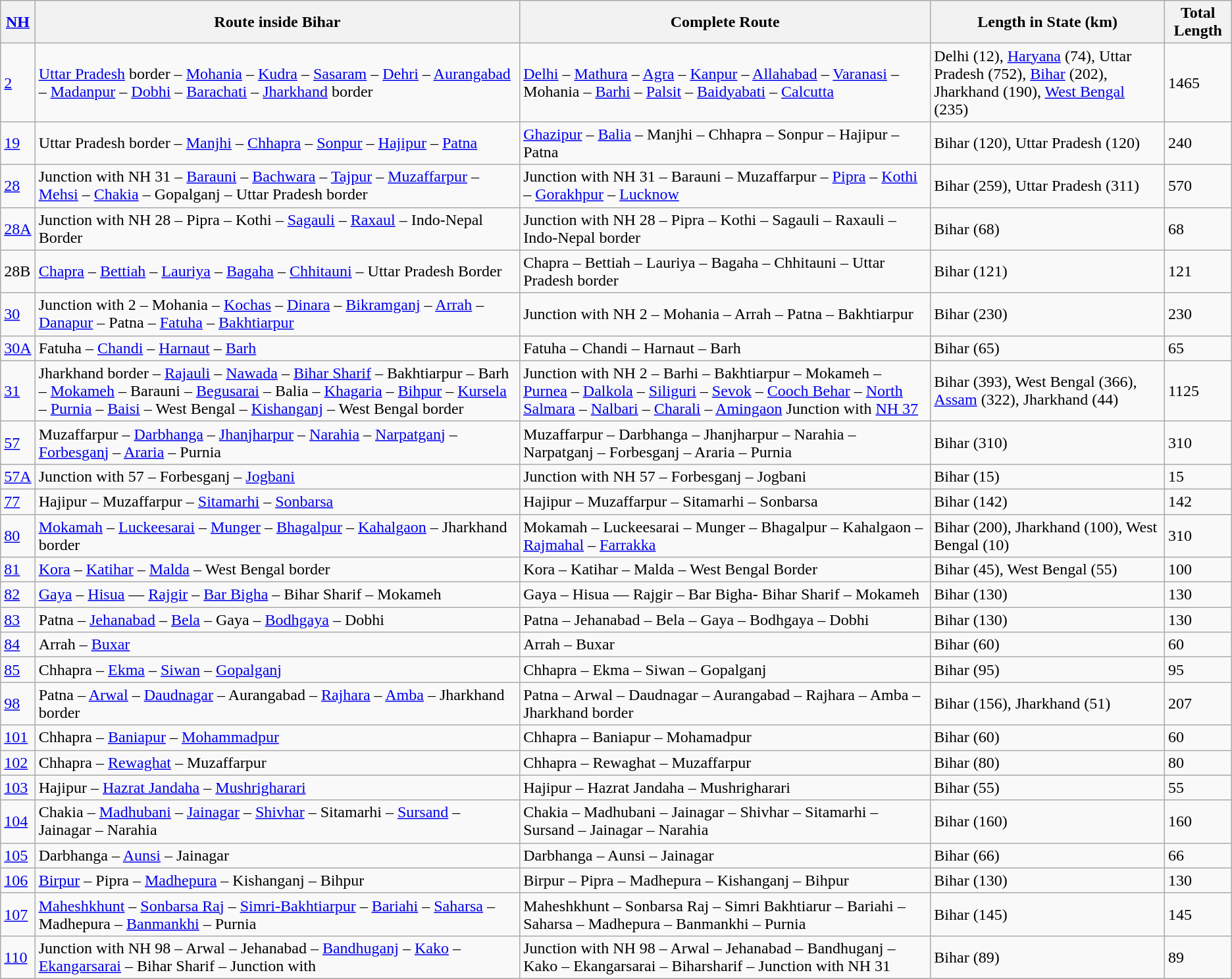<table class="wikitable sortable">
<tr>
<th><a href='#'>NH</a></th>
<th>Route inside Bihar</th>
<th>Complete Route</th>
<th>Length in State (km)</th>
<th>Total Length</th>
</tr>
<tr>
<td><a href='#'>2</a></td>
<td><a href='#'>Uttar Pradesh</a> border  – <a href='#'>Mohania</a> – <a href='#'>Kudra</a> – <a href='#'>Sasaram</a> – <a href='#'>Dehri</a> – <a href='#'>Aurangabad</a> – <a href='#'>Madanpur</a> – <a href='#'>Dobhi</a> – <a href='#'>Barachati</a> – <a href='#'>Jharkhand</a> border</td>
<td><a href='#'>Delhi</a> – <a href='#'>Mathura</a> – <a href='#'>Agra</a> – <a href='#'>Kanpur</a> – <a href='#'>Allahabad</a> – <a href='#'>Varanasi</a> – Mohania – <a href='#'>Barhi</a> – <a href='#'>Palsit</a> – <a href='#'>Baidyabati</a> – <a href='#'>Calcutta</a></td>
<td>Delhi (12), <a href='#'>Haryana</a> (74), Uttar Pradesh (752), <a href='#'>Bihar</a> (202), Jharkhand (190), <a href='#'>West Bengal</a> (235)</td>
<td>1465</td>
</tr>
<tr>
<td><a href='#'>19</a></td>
<td>Uttar Pradesh border – <a href='#'>Manjhi</a> – <a href='#'>Chhapra</a> – <a href='#'>Sonpur</a> – <a href='#'>Hajipur</a> – <a href='#'>Patna</a></td>
<td><a href='#'>Ghazipur</a> – <a href='#'>Balia</a> – Manjhi – Chhapra – Sonpur – Hajipur – Patna</td>
<td>Bihar (120), Uttar Pradesh (120)</td>
<td>240</td>
</tr>
<tr>
<td><a href='#'>28</a></td>
<td>Junction with NH 31 – <a href='#'>Barauni</a> – <a href='#'>Bachwara</a> – <a href='#'>Tajpur</a> – <a href='#'>Muzaffarpur</a> – <a href='#'>Mehsi</a> – <a href='#'>Chakia</a> – Gopalganj – Uttar Pradesh border</td>
<td>Junction with NH 31 – Barauni – Muzaffarpur – <a href='#'>Pipra</a> – <a href='#'>Kothi</a> – <a href='#'>Gorakhpur</a> – <a href='#'>Lucknow</a></td>
<td>Bihar (259), Uttar Pradesh (311)</td>
<td>570</td>
</tr>
<tr>
<td><a href='#'>28A</a></td>
<td>Junction with NH 28 – Pipra – Kothi – <a href='#'>Sagauli</a> – <a href='#'>Raxaul</a> – Indo-Nepal Border</td>
<td>Junction with NH 28 – Pipra – Kothi – Sagauli – Raxauli – Indo-Nepal border</td>
<td>Bihar (68)</td>
<td>68</td>
</tr>
<tr>
<td>28B</td>
<td><a href='#'>Chapra</a> – <a href='#'>Bettiah</a> – <a href='#'>Lauriya</a> – <a href='#'>Bagaha</a> – <a href='#'>Chhitauni</a> – Uttar Pradesh Border</td>
<td>Chapra – Bettiah – Lauriya – Bagaha – Chhitauni – Uttar Pradesh border</td>
<td>Bihar (121)</td>
<td>121</td>
</tr>
<tr>
<td><a href='#'>30</a></td>
<td>Junction with 2 – Mohania – <a href='#'>Kochas</a> – <a href='#'>Dinara</a> – <a href='#'>Bikramganj</a> – <a href='#'>Arrah</a> – <a href='#'>Danapur</a> – Patna – <a href='#'>Fatuha</a> – <a href='#'>Bakhtiarpur</a></td>
<td>Junction with NH 2 – Mohania – Arrah – Patna – Bakhtiarpur</td>
<td>Bihar (230)</td>
<td>230</td>
</tr>
<tr>
<td><a href='#'>30A</a></td>
<td>Fatuha – <a href='#'>Chandi</a> – <a href='#'>Harnaut</a> – <a href='#'>Barh</a></td>
<td>Fatuha – Chandi – Harnaut – Barh</td>
<td>Bihar (65)</td>
<td>65</td>
</tr>
<tr>
<td><a href='#'>31</a></td>
<td>Jharkhand border – <a href='#'>Rajauli</a> – <a href='#'>Nawada</a> – <a href='#'>Bihar Sharif</a> – Bakhtiarpur – Barh – <a href='#'>Mokameh</a> – Barauni – <a href='#'>Begusarai</a> – Balia – <a href='#'>Khagaria</a> – <a href='#'>Bihpur</a> – <a href='#'>Kursela</a> – <a href='#'>Purnia</a> – <a href='#'>Baisi</a> – West Bengal – <a href='#'>Kishanganj</a> – West Bengal border</td>
<td>Junction with NH 2 – Barhi – Bakhtiarpur – Mokameh – <a href='#'>Purnea</a> –  <a href='#'>Dalkola</a> – <a href='#'>Siliguri</a> – <a href='#'>Sevok</a> – <a href='#'>Cooch Behar</a> – <a href='#'>North Salmara</a> – <a href='#'>Nalbari</a> – <a href='#'>Charali</a> – <a href='#'>Amingaon</a> Junction with <a href='#'>NH 37</a></td>
<td>Bihar (393), West Bengal (366), <a href='#'>Assam</a> (322), Jharkhand (44)</td>
<td>1125</td>
</tr>
<tr>
<td><a href='#'>57</a></td>
<td>Muzaffarpur – <a href='#'>Darbhanga</a> – <a href='#'>Jhanjharpur</a> – <a href='#'>Narahia</a> – <a href='#'>Narpatganj</a> – <a href='#'>Forbesganj</a> – <a href='#'>Araria</a> – Purnia</td>
<td>Muzaffarpur – Darbhanga – Jhanjharpur – Narahia – Narpatganj – Forbesganj – Araria – Purnia</td>
<td>Bihar (310)</td>
<td>310</td>
</tr>
<tr>
<td><a href='#'>57A</a></td>
<td>Junction with 57 – Forbesganj – <a href='#'>Jogbani</a></td>
<td>Junction with NH 57 – Forbesganj – Jogbani</td>
<td>Bihar (15)</td>
<td>15</td>
</tr>
<tr>
<td><a href='#'>77</a></td>
<td>Hajipur – Muzaffarpur – <a href='#'>Sitamarhi</a> – <a href='#'>Sonbarsa</a></td>
<td>Hajipur – Muzaffarpur – Sitamarhi – Sonbarsa</td>
<td>Bihar (142)</td>
<td>142</td>
</tr>
<tr>
<td><a href='#'>80</a></td>
<td><a href='#'>Mokamah</a> – <a href='#'>Luckeesarai</a> – <a href='#'>Munger</a> – <a href='#'>Bhagalpur</a> – <a href='#'>Kahalgaon</a> – Jharkhand border</td>
<td>Mokamah – Luckeesarai – Munger – Bhagalpur – Kahalgaon – <a href='#'>Rajmahal</a> – <a href='#'>Farrakka</a></td>
<td>Bihar (200), Jharkhand (100), West Bengal (10)</td>
<td>310</td>
</tr>
<tr>
<td><a href='#'>81</a></td>
<td><a href='#'>Kora</a> – <a href='#'>Katihar</a> – <a href='#'>Malda</a> – West Bengal border</td>
<td>Kora – Katihar – Malda – West Bengal Border</td>
<td>Bihar (45), West Bengal (55)</td>
<td>100</td>
</tr>
<tr>
<td><a href='#'>82</a></td>
<td><a href='#'>Gaya</a> – <a href='#'>Hisua</a> — <a href='#'>Rajgir</a> – <a href='#'>Bar Bigha</a> – Bihar Sharif – Mokameh</td>
<td>Gaya – Hisua — Rajgir – Bar Bigha- Bihar Sharif – Mokameh</td>
<td>Bihar (130)</td>
<td>130</td>
</tr>
<tr>
<td><a href='#'>83</a></td>
<td>Patna – <a href='#'>Jehanabad</a> – <a href='#'>Bela</a> – Gaya – <a href='#'>Bodhgaya</a> – Dobhi</td>
<td>Patna – Jehanabad – Bela – Gaya – Bodhgaya – Dobhi</td>
<td>Bihar (130)</td>
<td>130</td>
</tr>
<tr>
<td><a href='#'>84</a></td>
<td>Arrah – <a href='#'>Buxar</a></td>
<td>Arrah – Buxar</td>
<td>Bihar (60)</td>
<td>60</td>
</tr>
<tr>
<td><a href='#'>85</a></td>
<td>Chhapra – <a href='#'>Ekma</a> – <a href='#'>Siwan</a> – <a href='#'>Gopalganj</a></td>
<td>Chhapra – Ekma – Siwan – Gopalganj</td>
<td>Bihar (95)</td>
<td>95</td>
</tr>
<tr>
<td><a href='#'>98</a></td>
<td>Patna – <a href='#'>Arwal</a> – <a href='#'>Daudnagar</a> – Aurangabad – <a href='#'>Rajhara</a> – <a href='#'>Amba</a> – Jharkhand border</td>
<td>Patna – Arwal – Daudnagar – Aurangabad – Rajhara – Amba – Jharkhand border</td>
<td>Bihar (156), Jharkhand (51)</td>
<td>207</td>
</tr>
<tr>
<td><a href='#'>101</a></td>
<td>Chhapra – <a href='#'>Baniapur</a> – <a href='#'>Mohammadpur</a></td>
<td>Chhapra – Baniapur – Mohamadpur</td>
<td>Bihar (60)</td>
<td>60</td>
</tr>
<tr>
<td><a href='#'>102</a></td>
<td>Chhapra – <a href='#'>Rewaghat</a> – Muzaffarpur</td>
<td>Chhapra – Rewaghat – Muzaffarpur</td>
<td>Bihar (80)</td>
<td>80</td>
</tr>
<tr>
<td><a href='#'>103</a></td>
<td>Hajipur – <a href='#'>Hazrat Jandaha</a> – <a href='#'>Mushrigharari</a></td>
<td>Hajipur – Hazrat Jandaha – Mushrigharari</td>
<td>Bihar (55)</td>
<td>55</td>
</tr>
<tr>
<td><a href='#'>104</a></td>
<td>Chakia – <a href='#'>Madhubani</a> – <a href='#'>Jainagar</a> – <a href='#'>Shivhar</a> – Sitamarhi – <a href='#'>Sursand</a> – Jainagar – Narahia</td>
<td>Chakia – Madhubani – Jainagar – Shivhar – Sitamarhi – Sursand – Jainagar – Narahia</td>
<td>Bihar (160)</td>
<td>160</td>
</tr>
<tr>
<td><a href='#'>105</a></td>
<td>Darbhanga – <a href='#'>Aunsi</a> – Jainagar</td>
<td>Darbhanga – Aunsi – Jainagar</td>
<td>Bihar (66)</td>
<td>66</td>
</tr>
<tr>
<td><a href='#'>106</a></td>
<td><a href='#'>Birpur</a> – Pipra – <a href='#'>Madhepura</a> – Kishanganj – Bihpur</td>
<td>Birpur – Pipra – Madhepura – Kishanganj – Bihpur</td>
<td>Bihar (130)</td>
<td>130</td>
</tr>
<tr>
<td><a href='#'>107</a></td>
<td><a href='#'>Maheshkhunt</a> – <a href='#'>Sonbarsa Raj</a> – <a href='#'>Simri-Bakhtiarpur</a> – <a href='#'>Bariahi</a> – <a href='#'>Saharsa</a> –Madhepura – <a href='#'>Banmankhi</a> – Purnia</td>
<td>Maheshkhunt – Sonbarsa Raj – Simri Bakhtiarur – Bariahi – Saharsa – Madhepura – Banmankhi – Purnia</td>
<td>Bihar (145)</td>
<td>145</td>
</tr>
<tr>
<td><a href='#'>110</a></td>
<td>Junction with NH 98 – Arwal – Jehanabad – <a href='#'>Bandhuganj</a> – <a href='#'>Kako</a> – <a href='#'>Ekangarsarai</a> – Bihar Sharif –  Junction with</td>
<td>Junction with NH 98 – Arwal – Jehanabad – Bandhuganj – Kako – Ekangarsarai – Biharsharif –  Junction with NH 31</td>
<td>Bihar (89)</td>
<td>89</td>
</tr>
</table>
